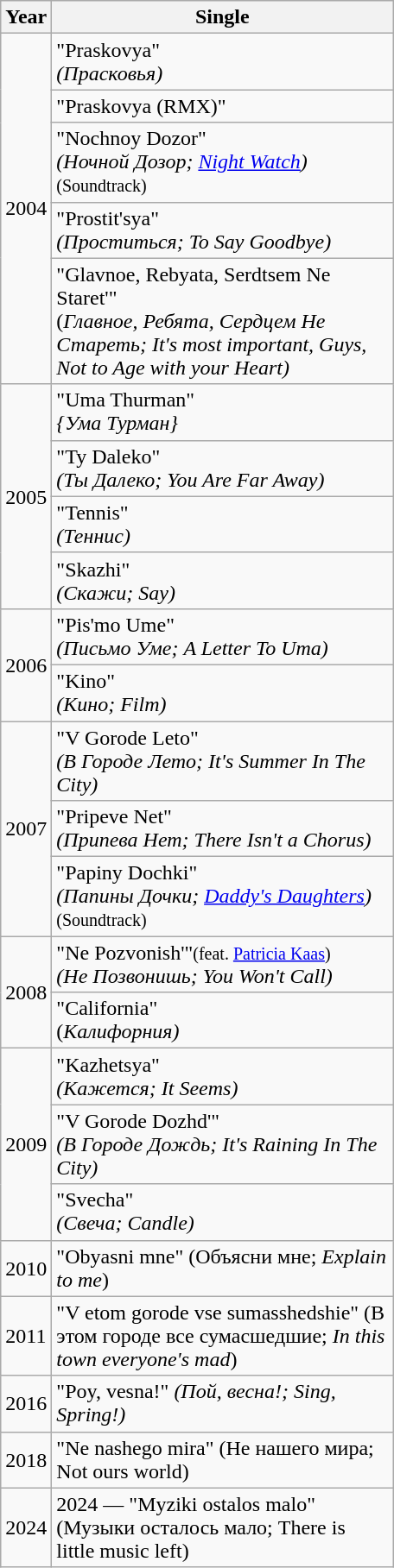<table class="wikitable plainrowheaders">
<tr>
<th>Year</th>
<th style="width:16em;">Single</th>
</tr>
<tr>
<td rowspan="5">2004</td>
<td align=left>"Praskovya" <br> <em>(Прасковья)</em></td>
</tr>
<tr>
<td align=left>"Praskovya (RMX)"</td>
</tr>
<tr>
<td align=left>"Nochnoy Dozor" <br><em>(Ночной Дозор; <a href='#'>Night Watch</a>)</em> <small>(Soundtrack)</small></td>
</tr>
<tr>
<td align=left>"Prostit'sya" <br><em>(Проститься; To Say Goodbye)</em></td>
</tr>
<tr>
<td align=left>"Glavnoe, Rebyata, Serdtsem Ne Staret'" <br>(<em>Главное, Ребята, Сердцем Не Стареть; It's most important, Guys, Not to Age with your Heart)</em></td>
</tr>
<tr>
<td rowspan=4>2005</td>
<td align=left>"Uma Thurman" <br><em>{Ума Турман}</em></td>
</tr>
<tr>
<td align=left>"Ty Daleko" <br><em>(Ты Далеко; You Are Far Away)</em></td>
</tr>
<tr>
<td align=left>"Tennis" <br><em>(Теннис)</em></td>
</tr>
<tr>
<td align=left>"Skazhi" <br><em>(Скажи; Say)</em></td>
</tr>
<tr>
<td rowspan=2>2006</td>
<td align=left>"Pis'mo Ume" <br><em>(Письмо Уме; A Letter To Uma)</em></td>
</tr>
<tr>
<td align=left>"Kino" <br><em>(Кино; Film)</em></td>
</tr>
<tr>
<td rowspan=3>2007</td>
<td align=left>"V Gorode Leto" <br><em>(В Городе Лето; It's Summer In The City)</em></td>
</tr>
<tr>
<td align=left>"Pripeve Net" <br><em>(Припева Нет; There Isn't a Chorus)</em></td>
</tr>
<tr>
<td align=left>"Papiny Dochki" <br><em>(Папины Дочки; <a href='#'>Daddy's Daughters</a>)</em> <small>(Soundtrack)</small></td>
</tr>
<tr>
<td rowspan=2>2008</td>
<td align=left>"Ne Pozvonish'"<small>(feat. <a href='#'>Patricia Kaas</a>)</small> <br><em>(Не Позвонишь; You Won't Call)</em></td>
</tr>
<tr>
<td align=left>"California" <br>(<em>Калифорния)</em></td>
</tr>
<tr>
<td rowspan=3>2009</td>
<td align=left>"Kazhetsya" <br><em>(Кажется; It Seems)</em></td>
</tr>
<tr>
<td align=left>"V Gorode Dozhd'" <br><em>(В Городе Дождь; It's Raining In The City)</em></td>
</tr>
<tr>
<td align=left>"Svecha" <br><em>(Свеча; Candle)</em></td>
</tr>
<tr>
<td>2010</td>
<td>"Obyasni mne" (Объясни мне; <em>Explain to me</em>)</td>
</tr>
<tr>
<td>2011</td>
<td>"V etom gorode vse sumasshedshie" (В этом городе все сумасшедшие; <em>In this town everyone's mad</em>)</td>
</tr>
<tr>
<td>2016</td>
<td>"Poy, vesna!" <em>(Пой, весна!; Sing, Spring!)</em></td>
</tr>
<tr>
<td>2018</td>
<td>"Ne nashego mira" (Не нашего мира; Not ours world)</td>
</tr>
<tr>
<td>2024</td>
<td>2024 —  "Myziki ostalos malo" (Музыки осталось мало; There is little music left)</td>
</tr>
</table>
